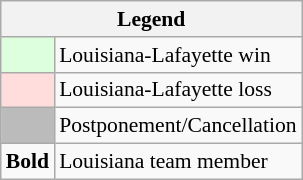<table class="wikitable" style="font-size:90%">
<tr>
<th colspan="2">Legend</th>
</tr>
<tr>
<td style="background:#dfd;"> </td>
<td>Louisiana-Lafayette win</td>
</tr>
<tr>
<td style="background:#fdd;"> </td>
<td>Louisiana-Lafayette loss</td>
</tr>
<tr>
<td style="background:#bbb;"> </td>
<td>Postponement/Cancellation</td>
</tr>
<tr>
<td><strong>Bold</strong></td>
<td>Louisiana team member</td>
</tr>
</table>
